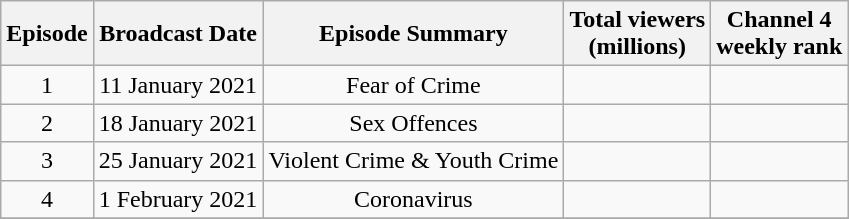<table class=wikitable style="text-align:center">
<tr>
<th scope="col">Episode</th>
<th scope="col">Broadcast Date</th>
<th scope="col">Episode Summary</th>
<th scope="col">Total viewers<br>(millions)</th>
<th scope="col">Channel 4<br>weekly rank</th>
</tr>
<tr>
<td>1</td>
<td>11 January 2021</td>
<td>Fear of Crime</td>
<td></td>
<td></td>
</tr>
<tr>
<td>2</td>
<td>18 January 2021</td>
<td>Sex Offences</td>
<td></td>
<td></td>
</tr>
<tr>
<td>3</td>
<td>25 January 2021</td>
<td>Violent Crime & Youth Crime</td>
<td></td>
<td></td>
</tr>
<tr>
<td>4</td>
<td>1 February 2021</td>
<td>Coronavirus</td>
<td></td>
<td></td>
</tr>
<tr>
</tr>
</table>
